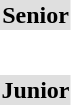<table>
<tr bgcolor="DFDFDF">
</tr>
<tr>
<th scope=row style="text-align:left"></th>
<td><br></td>
<td><br></td>
<td><br></td>
</tr>
<tr>
</tr>
<tr bgcolor="DFDFDF">
<td colspan="5" align="center"><strong>Senior</strong></td>
</tr>
<tr>
<th scope=row style="text-align:left"></th>
<td></td>
<td></td>
<td></td>
</tr>
<tr>
<th scope=row style="text-align:left"></th>
<td></td>
<td></td>
<td></td>
</tr>
<tr>
<th scope=row style="text-align:left"></th>
<td></td>
<td></td>
<td></td>
</tr>
<tr>
<th scope=row style="text-align:left"></th>
<td></td>
<td></td>
<td></td>
</tr>
<tr>
<th scope=row style="text-align:left"></th>
<td></td>
<td></td>
<td></td>
</tr>
<tr>
<th scope=row style="text-align:left"></th>
<td></td>
<td></td>
<td></td>
</tr>
<tr>
<th scope=row style="text-align:left"></th>
<td></td>
<td></td>
<td></td>
</tr>
<tr bgcolor="DFDFDF">
<td colspan="5" align="center"><strong>Junior</strong></td>
</tr>
<tr>
<th scope=row style="text-align:left"></th>
<td></td>
<td></td>
<td></td>
</tr>
<tr>
<th scope=row style="text-align:left"></th>
<td></td>
<td></td>
<td></td>
</tr>
<tr>
<th scope=row style="text-align:left"></th>
<td></td>
<td></td>
<td></td>
</tr>
<tr>
<th scope=row style="text-align:left"></th>
<td></td>
<td></td>
<td></td>
</tr>
<tr>
<th scope=row style="text-align:left"></th>
<td></td>
<td></td>
<td></td>
</tr>
<tr>
<th scope=row style="text-align:left"></th>
<td></td>
<td></td>
<td></td>
</tr>
<tr>
<th scope=row style="text-align:left"></th>
<td></td>
<td></td>
<td></td>
</tr>
</table>
